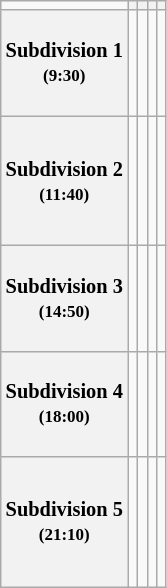<table class="wikitable" style="font-size:85%">
<tr>
<td></td>
<th></th>
<th></th>
<th></th>
<th></th>
</tr>
<tr>
<th>Subdivision 1<br><small>(9:30)</small></th>
<td align="center"><strong></strong></td>
<td><br><br>
<br>
<br>
</td>
<td align="center"><strong></strong></td>
<td><br><br>
<br>
<br>
</td>
</tr>
<tr>
<th>Subdivision 2<br><small>(11:40)</small></th>
<td align="center"><strong></strong></td>
<td><br><br>
<br>
<br>
<br>
</td>
<td align="center"><strong></strong></td>
<td align="center"><strong></strong></td>
</tr>
<tr>
<th>Subdivision 3<br><small>(14:50)</small></th>
<td><br><br>
<br>
<br>
</td>
<td align="center"><strong></strong></td>
<td><br><br>
<br>
<br>
</td>
<td align="center"><strong></strong></td>
</tr>
<tr>
<th>Subdivision 4<br><small>(18:00)</small></th>
<td align="center"><strong></strong></td>
<td align="center"><strong></strong></td>
<td align="center"><strong></strong></td>
<td><br><br>
<br>
<br>
</td>
</tr>
<tr>
<th>Subdivision 5<br><small>(21:10)</small></th>
<td align="center"><strong></strong></td>
<td><br><br>
<br>
<br>
<br>
</td>
<td><br><br>
<br>
<br>
<br>
</td>
<td align="center"><strong></strong></td>
</tr>
</table>
